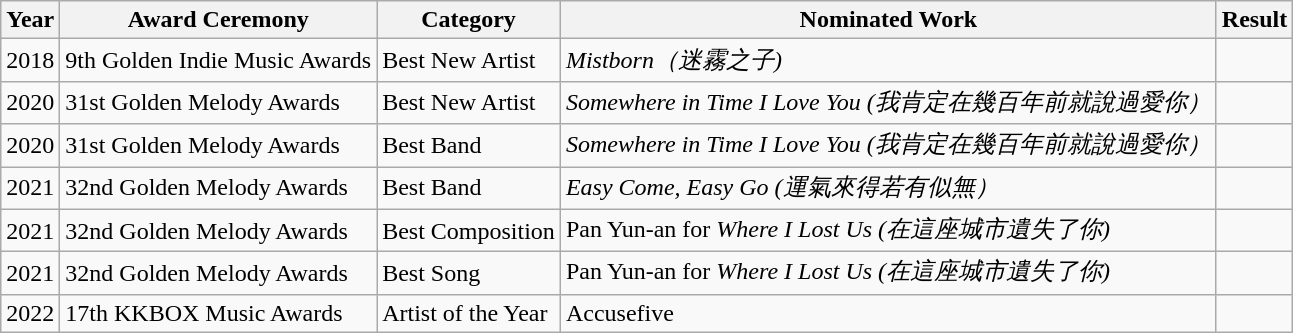<table class="wikitable">
<tr>
<th>Year</th>
<th>Award Ceremony</th>
<th>Category</th>
<th>Nominated Work</th>
<th>Result</th>
</tr>
<tr>
<td>2018</td>
<td>9th Golden Indie Music Awards</td>
<td>Best New Artist</td>
<td><em>Mistborn（迷霧之子)</em></td>
<td></td>
</tr>
<tr>
<td>2020</td>
<td>31st Golden Melody Awards</td>
<td>Best New Artist</td>
<td><em>Somewhere in Time I Love You (我肯定在幾百年前就說過愛你）</em></td>
<td></td>
</tr>
<tr>
<td>2020</td>
<td>31st Golden Melody Awards</td>
<td>Best Band</td>
<td><em>Somewhere in Time I Love You (我肯定在幾百年前就說過愛你）</em></td>
<td></td>
</tr>
<tr>
<td>2021</td>
<td>32nd Golden Melody Awards</td>
<td>Best Band</td>
<td><em>Easy Come, Easy Go (運氣來得若有似無）</em></td>
<td></td>
</tr>
<tr>
<td>2021</td>
<td>32nd Golden Melody Awards</td>
<td>Best Composition</td>
<td>Pan Yun-an for <em>Where I Lost Us (在這座城市遺失了你)</em></td>
<td></td>
</tr>
<tr>
<td>2021</td>
<td>32nd Golden Melody Awards</td>
<td>Best Song</td>
<td>Pan Yun-an for <em>Where I Lost Us (在這座城市遺失了你)</em></td>
<td></td>
</tr>
<tr>
<td>2022</td>
<td>17th KKBOX Music Awards</td>
<td>Artist of the Year</td>
<td>Accusefive</td>
<td></td>
</tr>
</table>
